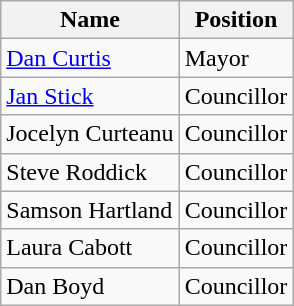<table class="wikitable">
<tr>
<th>Name</th>
<th>Position</th>
</tr>
<tr>
<td><a href='#'>Dan Curtis</a></td>
<td>Mayor</td>
</tr>
<tr>
<td><a href='#'>Jan Stick</a></td>
<td>Councillor</td>
</tr>
<tr>
<td>Jocelyn Curteanu</td>
<td>Councillor</td>
</tr>
<tr>
<td>Steve Roddick</td>
<td>Councillor</td>
</tr>
<tr>
<td>Samson Hartland</td>
<td>Councillor</td>
</tr>
<tr>
<td>Laura Cabott</td>
<td>Councillor</td>
</tr>
<tr>
<td>Dan Boyd</td>
<td>Councillor</td>
</tr>
</table>
